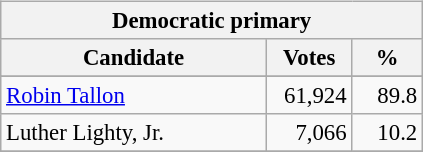<table class="wikitable" align="left" style="margin: 1em 1em 1em 0; font-size: 95%;">
<tr>
<th colspan="3">Democratic primary</th>
</tr>
<tr>
<th colspan="1" style="width: 170px">Candidate</th>
<th style="width: 50px">Votes</th>
<th style="width: 40px">%</th>
</tr>
<tr>
</tr>
<tr>
<td><a href='#'>Robin Tallon</a></td>
<td align="right">61,924</td>
<td align="right">89.8</td>
</tr>
<tr>
<td>Luther Lighty, Jr.</td>
<td align="right">7,066</td>
<td align="right">10.2</td>
</tr>
<tr>
</tr>
</table>
